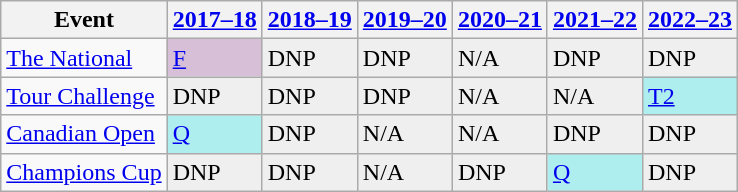<table class="wikitable" border="1">
<tr>
<th>Event</th>
<th><a href='#'>2017–18</a></th>
<th><a href='#'>2018–19</a></th>
<th><a href='#'>2019–20</a></th>
<th><a href='#'>2020–21</a></th>
<th><a href='#'>2021–22</a></th>
<th><a href='#'>2022–23</a></th>
</tr>
<tr>
<td><a href='#'>The National</a></td>
<td style="background:thistle;"><a href='#'>F</a></td>
<td style="background:#EFEFEF;">DNP</td>
<td style="background:#EFEFEF;">DNP</td>
<td style="background:#EFEFEF;">N/A</td>
<td style="background:#EFEFEF;">DNP</td>
<td style="background:#EFEFEF;">DNP</td>
</tr>
<tr>
<td><a href='#'>Tour Challenge</a></td>
<td style="background:#EFEFEF;">DNP</td>
<td style="background:#EFEFEF;">DNP</td>
<td style="background:#EFEFEF;">DNP</td>
<td style="background:#EFEFEF;">N/A</td>
<td style="background:#EFEFEF;">N/A</td>
<td style="background:#afeeee;"><a href='#'>T2</a></td>
</tr>
<tr>
<td><a href='#'>Canadian Open</a></td>
<td style="background:#afeeee;"><a href='#'>Q</a></td>
<td style="background:#EFEFEF;">DNP</td>
<td style="background:#EFEFEF;">N/A</td>
<td style="background:#EFEFEF;">N/A</td>
<td style="background:#EFEFEF;">DNP</td>
<td style="background:#EFEFEF;">DNP</td>
</tr>
<tr>
<td><a href='#'>Champions Cup</a></td>
<td style="background:#EFEFEF;">DNP</td>
<td style="background:#EFEFEF;">DNP</td>
<td style="background:#EFEFEF;">N/A</td>
<td style="background:#EFEFEF;">DNP</td>
<td style="background:#afeeee;"><a href='#'>Q</a></td>
<td style="background:#EFEFEF;">DNP</td>
</tr>
</table>
